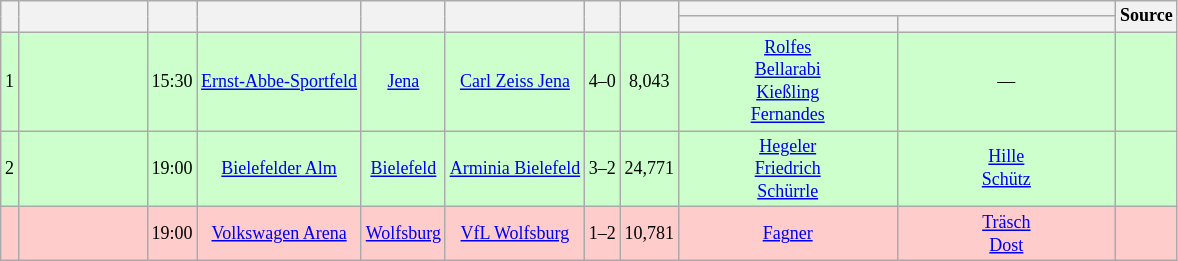<table class="wikitable" Style="text-align: center;font-size:75%">
<tr>
<th rowspan="2"></th>
<th rowspan="2" style="width:80px"></th>
<th rowspan="2"></th>
<th rowspan="2"></th>
<th rowspan="2"></th>
<th rowspan="2"></th>
<th rowspan="2"></th>
<th rowspan="2"></th>
<th colspan="2"></th>
<th rowspan="2">Source</th>
</tr>
<tr>
<th style="width:140px"></th>
<th style="width:140px"></th>
</tr>
<tr Use style="background:#cfc">
<td>1</td>
<td></td>
<td>15:30</td>
<td><a href='#'>Ernst-Abbe-Sportfeld</a></td>
<td><a href='#'>Jena</a></td>
<td><a href='#'>Carl Zeiss Jena</a></td>
<td>4–0</td>
<td>8,043</td>
<td><a href='#'>Rolfes</a>  <br> <a href='#'>Bellarabi</a>  <br> <a href='#'>Kießling</a>  <br> <a href='#'>Fernandes</a> </td>
<td>—</td>
<td></td>
</tr>
<tr style="background:#cfc">
<td>2</td>
<td></td>
<td>19:00</td>
<td><a href='#'>Bielefelder Alm</a></td>
<td><a href='#'>Bielefeld</a></td>
<td><a href='#'>Arminia Bielefeld</a></td>
<td>3–2</td>
<td>24,771</td>
<td><a href='#'>Hegeler</a>  <br> <a href='#'>Friedrich</a>  <br> <a href='#'>Schürrle</a> </td>
<td><a href='#'>Hille</a>  <br> <a href='#'>Schütz</a> </td>
<td></td>
</tr>
<tr style="background:#fcc">
<td></td>
<td></td>
<td>19:00</td>
<td><a href='#'>Volkswagen Arena</a></td>
<td><a href='#'>Wolfsburg</a></td>
<td><a href='#'>VfL Wolfsburg</a></td>
<td>1–2</td>
<td>10,781</td>
<td><a href='#'>Fagner</a> </td>
<td><a href='#'>Träsch</a>  <br> <a href='#'>Dost</a> </td>
<td></td>
</tr>
</table>
